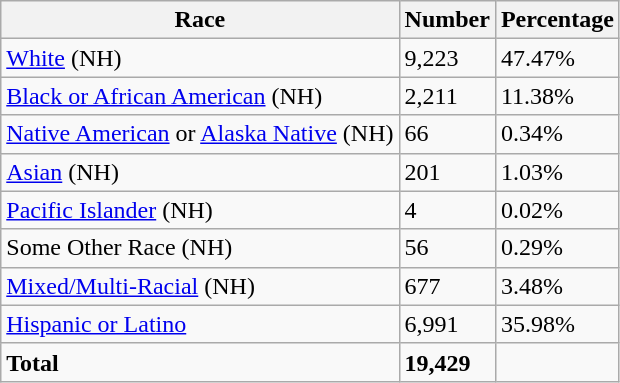<table class="wikitable">
<tr>
<th>Race</th>
<th>Number</th>
<th>Percentage</th>
</tr>
<tr>
<td><a href='#'>White</a> (NH)</td>
<td>9,223</td>
<td>47.47%</td>
</tr>
<tr>
<td><a href='#'>Black or African American</a> (NH)</td>
<td>2,211</td>
<td>11.38%</td>
</tr>
<tr>
<td><a href='#'>Native American</a> or <a href='#'>Alaska Native</a> (NH)</td>
<td>66</td>
<td>0.34%</td>
</tr>
<tr>
<td><a href='#'>Asian</a> (NH)</td>
<td>201</td>
<td>1.03%</td>
</tr>
<tr>
<td><a href='#'>Pacific Islander</a> (NH)</td>
<td>4</td>
<td>0.02%</td>
</tr>
<tr>
<td>Some Other Race (NH)</td>
<td>56</td>
<td>0.29%</td>
</tr>
<tr>
<td><a href='#'>Mixed/Multi-Racial</a> (NH)</td>
<td>677</td>
<td>3.48%</td>
</tr>
<tr>
<td><a href='#'>Hispanic or Latino</a></td>
<td>6,991</td>
<td>35.98%</td>
</tr>
<tr>
<td><strong>Total</strong></td>
<td><strong>19,429</strong></td>
<td></td>
</tr>
</table>
